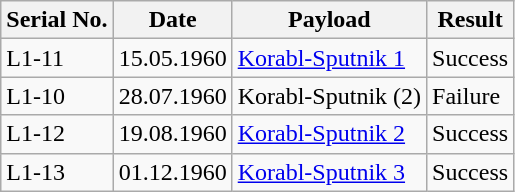<table class="wikitable">
<tr>
<th>Serial No.</th>
<th>Date</th>
<th>Payload</th>
<th>Result</th>
</tr>
<tr>
<td>L1-11</td>
<td>15.05.1960</td>
<td><a href='#'>Korabl-Sputnik 1</a></td>
<td>Success</td>
</tr>
<tr>
<td>L1-10</td>
<td>28.07.1960</td>
<td>Korabl-Sputnik (2)</td>
<td>Failure</td>
</tr>
<tr>
<td>L1-12</td>
<td>19.08.1960</td>
<td><a href='#'>Korabl-Sputnik 2</a></td>
<td>Success</td>
</tr>
<tr>
<td>L1-13</td>
<td>01.12.1960</td>
<td><a href='#'>Korabl-Sputnik 3</a></td>
<td>Success</td>
</tr>
</table>
